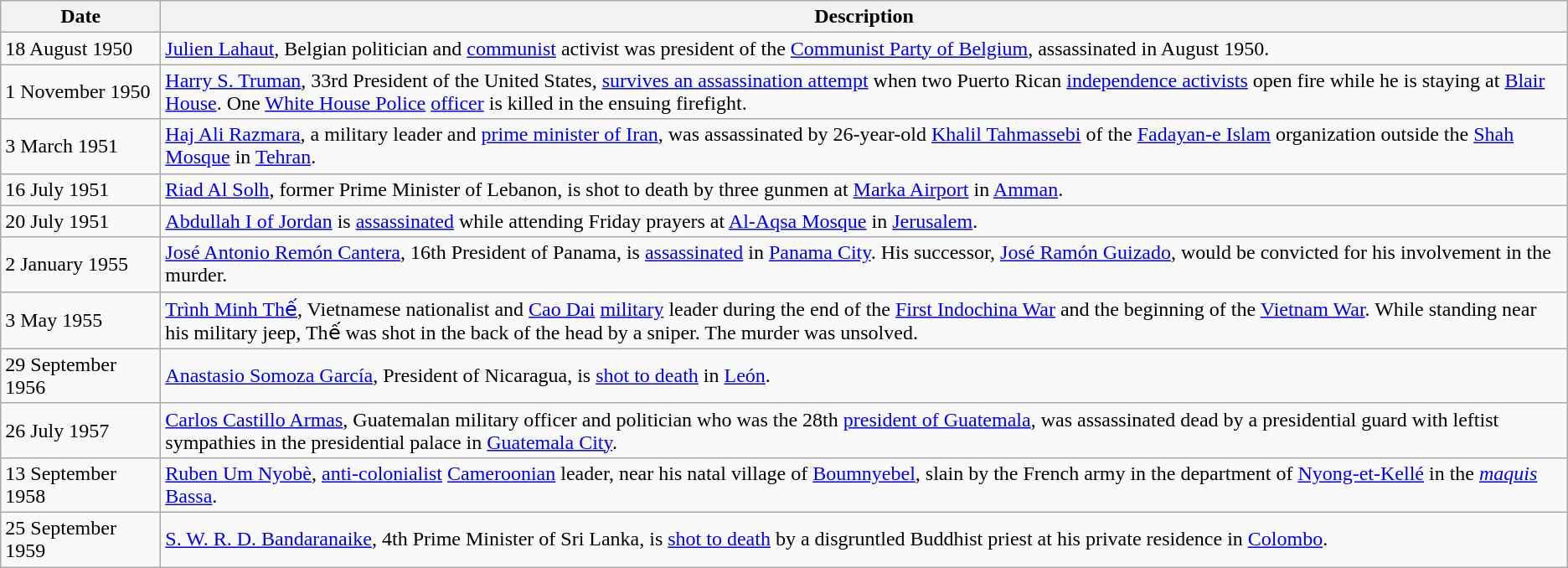<table class="wikitable mw-collapsible sortable">
<tr>
<th style="width:120px;">Date</th>
<th>Description</th>
</tr>
<tr>
<td>18 August 1950</td>
<td><a href='#'>Julien Lahaut</a>, Belgian politician and <a href='#'>communist</a> activist was president of the <a href='#'>Communist Party of Belgium</a>, assassinated in August 1950.</td>
</tr>
<tr>
<td>1 November 1950</td>
<td><a href='#'>Harry S. Truman</a>, 33rd President of the United States, <a href='#'>survives an assassination attempt</a> when two Puerto Rican <a href='#'>independence activists</a> open fire while he is staying at <a href='#'>Blair House</a>. One <a href='#'>White House Police</a> <a href='#'>officer</a> is killed in the ensuing firefight.</td>
</tr>
<tr>
<td>3 March 1951</td>
<td><a href='#'>Haj Ali Razmara</a>, a military leader and <a href='#'>prime minister of Iran</a>, was assassinated by 26-year-old <a href='#'>Khalil Tahmassebi</a> of the <a href='#'>Fadayan-e Islam</a> organization outside the <a href='#'>Shah Mosque</a> in <a href='#'>Tehran</a>.</td>
</tr>
<tr>
<td>16 July 1951</td>
<td><a href='#'>Riad Al Solh</a>, former Prime Minister of Lebanon, is shot to death by three gunmen at <a href='#'>Marka Airport</a> in <a href='#'>Amman</a>.</td>
</tr>
<tr>
<td>20 July 1951</td>
<td><a href='#'>Abdullah I of Jordan</a> is <a href='#'>assassinated</a> while attending Friday prayers at <a href='#'>Al-Aqsa Mosque</a> in <a href='#'>Jerusalem</a>.</td>
</tr>
<tr>
<td>2 January 1955</td>
<td><a href='#'>José Antonio Remón Cantera</a>, 16th President of Panama, is <a href='#'>assassinated</a> in <a href='#'>Panama City</a>. His successor, <a href='#'>José Ramón Guizado</a>, would be convicted for his involvement in the murder.</td>
</tr>
<tr>
<td>3 May 1955</td>
<td><a href='#'>Trình Minh Thế</a>, Vietnamese nationalist and <a href='#'>Cao Dai</a> <a href='#'>military</a> leader during the end of the <a href='#'>First Indochina War</a> and the beginning of the <a href='#'>Vietnam War</a>. While standing near his military jeep, Thế was shot in the back of the head by a sniper. The murder was unsolved.</td>
</tr>
<tr>
<td>29 September 1956</td>
<td><a href='#'>Anastasio Somoza García</a>, President of Nicaragua, is <a href='#'>shot to death</a> in <a href='#'>León</a>.</td>
</tr>
<tr>
<td>26 July 1957</td>
<td><a href='#'>Carlos Castillo Armas</a>, Guatemalan military officer and politician who was the 28th <a href='#'>president of Guatemala</a>, was assassinated dead by a presidential guard with leftist sympathies in the presidential palace in <a href='#'>Guatemala City</a>.</td>
</tr>
<tr>
<td>13 September 1958</td>
<td><a href='#'>Ruben Um Nyobè</a>, <a href='#'>anti-colonialist</a> <a href='#'>Cameroonian</a> leader, near his natal village of <a href='#'>Boumnyebel</a>, slain by the French army in the department of <a href='#'>Nyong-et-Kellé</a> in the <em><a href='#'>maquis</a></em> <a href='#'>Bassa</a>.</td>
</tr>
<tr>
<td>25 September 1959</td>
<td><a href='#'>S. W. R. D. Bandaranaike</a>, 4th Prime Minister of Sri Lanka, is <a href='#'>shot to death</a> by a disgruntled Buddhist priest at his private residence in <a href='#'>Colombo</a>.</td>
</tr>
</table>
